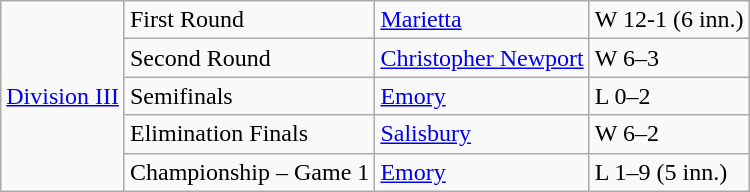<table class="wikitable">
<tr>
<td rowspan=5"><a href='#'>Division III</a></td>
<td>First Round</td>
<td><a href='#'>Marietta</a></td>
<td>W 12-1 (6 inn.)</td>
</tr>
<tr>
<td>Second Round</td>
<td><a href='#'>Christopher Newport</a></td>
<td>W 6–3</td>
</tr>
<tr>
<td>Semifinals</td>
<td><a href='#'>Emory</a></td>
<td>L 0–2</td>
</tr>
<tr>
<td>Elimination Finals</td>
<td><a href='#'>Salisbury</a></td>
<td>W 6–2</td>
</tr>
<tr>
<td>Championship – Game 1</td>
<td><a href='#'>Emory</a></td>
<td>L 1–9 (5 inn.)</td>
</tr>
</table>
